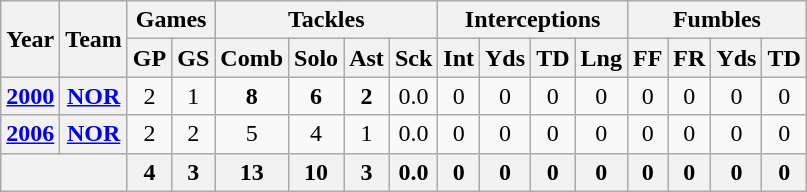<table class="wikitable" style="text-align:center">
<tr>
<th rowspan="2">Year</th>
<th rowspan="2">Team</th>
<th colspan="2">Games</th>
<th colspan="4">Tackles</th>
<th colspan="4">Interceptions</th>
<th colspan="4">Fumbles</th>
</tr>
<tr>
<th>GP</th>
<th>GS</th>
<th>Comb</th>
<th>Solo</th>
<th>Ast</th>
<th>Sck</th>
<th>Int</th>
<th>Yds</th>
<th>TD</th>
<th>Lng</th>
<th>FF</th>
<th>FR</th>
<th>Yds</th>
<th>TD</th>
</tr>
<tr>
<th><a href='#'>2000</a></th>
<th><a href='#'>NOR</a></th>
<td>2</td>
<td>1</td>
<td><strong>8</strong></td>
<td><strong>6</strong></td>
<td><strong>2</strong></td>
<td>0.0</td>
<td>0</td>
<td>0</td>
<td>0</td>
<td>0</td>
<td>0</td>
<td>0</td>
<td>0</td>
<td>0</td>
</tr>
<tr>
<th><a href='#'>2006</a></th>
<th><a href='#'>NOR</a></th>
<td>2</td>
<td>2</td>
<td>5</td>
<td>4</td>
<td>1</td>
<td>0.0</td>
<td>0</td>
<td>0</td>
<td>0</td>
<td>0</td>
<td>0</td>
<td>0</td>
<td>0</td>
<td>0</td>
</tr>
<tr>
<th colspan="2"></th>
<th>4</th>
<th>3</th>
<th>13</th>
<th>10</th>
<th>3</th>
<th>0.0</th>
<th>0</th>
<th>0</th>
<th>0</th>
<th>0</th>
<th>0</th>
<th>0</th>
<th>0</th>
<th>0</th>
</tr>
</table>
